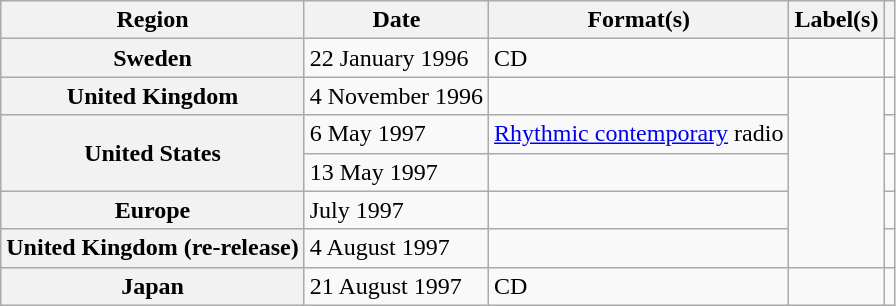<table class="wikitable plainrowheaders">
<tr>
<th scope="col">Region</th>
<th scope="col">Date</th>
<th scope="col">Format(s)</th>
<th scope="col">Label(s)</th>
<th scope="col"></th>
</tr>
<tr>
<th scope="row">Sweden</th>
<td>22 January 1996</td>
<td>CD</td>
<td></td>
<td></td>
</tr>
<tr>
<th scope="row">United Kingdom</th>
<td>4 November 1996</td>
<td></td>
<td rowspan="5"></td>
<td></td>
</tr>
<tr>
<th scope="row" rowspan="2">United States</th>
<td>6 May 1997</td>
<td><a href='#'>Rhythmic contemporary</a> radio</td>
<td></td>
</tr>
<tr>
<td>13 May 1997</td>
<td></td>
<td></td>
</tr>
<tr>
<th scope="row">Europe</th>
<td>July 1997</td>
<td></td>
<td></td>
</tr>
<tr>
<th scope="row">United Kingdom (re-release)</th>
<td>4 August 1997</td>
<td></td>
<td></td>
</tr>
<tr>
<th scope="row">Japan</th>
<td>21 August 1997</td>
<td>CD</td>
<td></td>
<td></td>
</tr>
</table>
